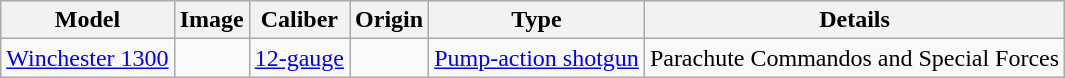<table class="wikitable">
<tr bgco>
<th>Model</th>
<th>Image</th>
<th>Caliber</th>
<th>Origin</th>
<th>Type</th>
<th>Details</th>
</tr>
<tr>
<td><a href='#'>Winchester 1300</a></td>
<td></td>
<td><a href='#'>12-gauge</a></td>
<td></td>
<td><a href='#'>Pump-action shotgun</a></td>
<td>Parachute Commandos and Special Forces</td>
</tr>
</table>
